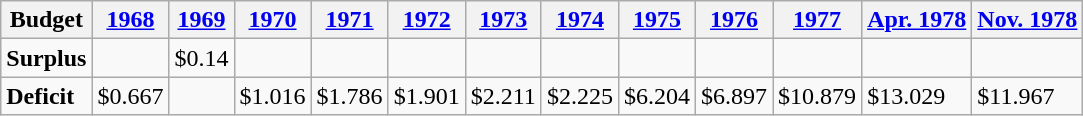<table class="wikitable">
<tr>
<th>Budget</th>
<th><a href='#'>1968</a></th>
<th><a href='#'>1969</a></th>
<th><a href='#'>1970</a></th>
<th><a href='#'>1971</a></th>
<th><a href='#'>1972</a></th>
<th><a href='#'>1973</a></th>
<th><a href='#'>1974</a></th>
<th><a href='#'>1975</a></th>
<th><a href='#'>1976</a></th>
<th><a href='#'>1977</a></th>
<th><a href='#'>Apr. 1978</a></th>
<th><a href='#'>Nov. 1978</a></th>
</tr>
<tr>
<td><strong>Surplus</strong></td>
<td></td>
<td>$0.14</td>
<td></td>
<td></td>
<td></td>
<td></td>
<td></td>
<td></td>
<td></td>
<td></td>
<td></td>
<td></td>
</tr>
<tr>
<td><strong>Deficit</strong></td>
<td>$0.667</td>
<td></td>
<td>$1.016</td>
<td>$1.786</td>
<td>$1.901</td>
<td>$2.211</td>
<td>$2.225</td>
<td>$6.204</td>
<td>$6.897</td>
<td>$10.879</td>
<td>$13.029</td>
<td>$11.967</td>
</tr>
</table>
